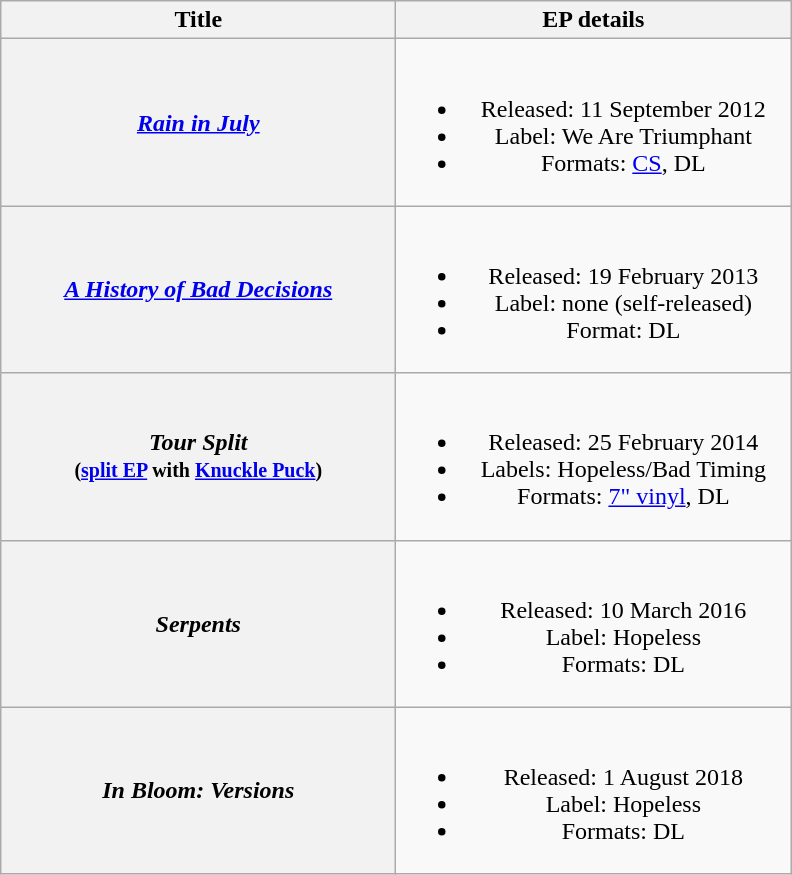<table class="wikitable plainrowheaders" style="text-align:center;">
<tr>
<th scope="col" style="width:16em;">Title</th>
<th scope="col" style="width:16em;">EP details</th>
</tr>
<tr>
<th scope="row"><em><a href='#'>Rain in July</a></em></th>
<td><br><ul><li>Released: 11 September 2012</li><li>Label: We Are Triumphant</li><li>Formats: <a href='#'>CS</a>, DL</li></ul></td>
</tr>
<tr>
<th scope="row"><em><a href='#'>A History of Bad Decisions</a></em></th>
<td><br><ul><li>Released: 19 February 2013</li><li>Label: none (self-released)</li><li>Format: DL</li></ul></td>
</tr>
<tr>
<th scope="row"><em>Tour Split</em><br><small>(<a href='#'>split EP</a> with <a href='#'>Knuckle Puck</a>)</small></th>
<td><br><ul><li>Released: 25 February 2014</li><li>Labels: Hopeless/Bad Timing</li><li>Formats: <a href='#'>7" vinyl</a>, DL</li></ul></td>
</tr>
<tr>
<th scope="row"><em>Serpents</em></th>
<td><br><ul><li>Released: 10 March 2016</li><li>Label: Hopeless</li><li>Formats: DL</li></ul></td>
</tr>
<tr>
<th scope="row"><em>In Bloom: Versions</em></th>
<td><br><ul><li>Released: 1 August 2018</li><li>Label: Hopeless</li><li>Formats: DL</li></ul></td>
</tr>
</table>
